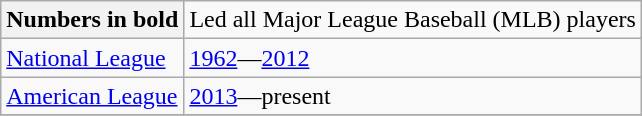<table class="wikitable" margin: 5px; text-align: center;>
<tr>
<th>Numbers in bold</th>
<td>Led all Major League Baseball (MLB) players</td>
</tr>
<tr>
<td><a href='#'>National League</a></td>
<td><a href='#'>1962</a>—<a href='#'>2012</a></td>
</tr>
<tr>
<td><a href='#'>American League</a></td>
<td><a href='#'>2013</a>—present</td>
</tr>
<tr>
</tr>
</table>
